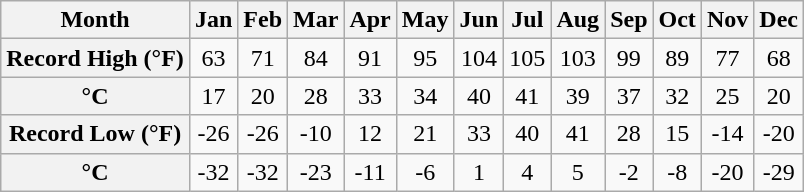<table class="wikitable" style="text-align:center">
<tr>
<th>Month</th>
<th>Jan</th>
<th>Feb</th>
<th>Mar</th>
<th>Apr</th>
<th>May</th>
<th>Jun</th>
<th>Jul</th>
<th>Aug</th>
<th>Sep</th>
<th>Oct</th>
<th>Nov</th>
<th>Dec</th>
</tr>
<tr>
<th>Record High (°F)</th>
<td>63</td>
<td>71</td>
<td>84</td>
<td>91</td>
<td>95</td>
<td>104</td>
<td>105</td>
<td>103</td>
<td>99</td>
<td>89</td>
<td>77</td>
<td>68</td>
</tr>
<tr>
<th>°C</th>
<td>17</td>
<td>20</td>
<td>28</td>
<td>33</td>
<td>34</td>
<td>40</td>
<td>41</td>
<td>39</td>
<td>37</td>
<td>32</td>
<td>25</td>
<td>20</td>
</tr>
<tr>
<th>Record Low (°F)</th>
<td>-26</td>
<td>-26</td>
<td>-10</td>
<td>12</td>
<td>21</td>
<td>33</td>
<td>40</td>
<td>41</td>
<td>28</td>
<td>15</td>
<td>-14</td>
<td>-20</td>
</tr>
<tr>
<th>°C</th>
<td>-32</td>
<td>-32</td>
<td>-23</td>
<td>-11</td>
<td>-6</td>
<td>1</td>
<td>4</td>
<td>5</td>
<td>-2</td>
<td>-8</td>
<td>-20</td>
<td>-29</td>
</tr>
</table>
